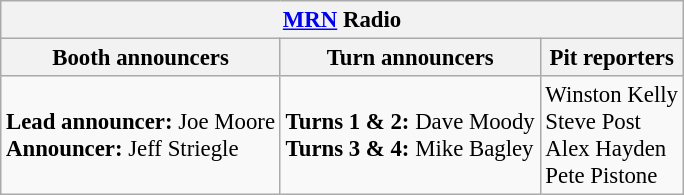<table class="wikitable" style="font-size: 95%;">
<tr>
<th colspan="3"><a href='#'>MRN</a> Radio</th>
</tr>
<tr>
<th>Booth announcers</th>
<th>Turn announcers</th>
<th>Pit reporters</th>
</tr>
<tr>
<td><strong>Lead announcer:</strong> Joe Moore<br><strong>Announcer:</strong> Jeff Striegle</td>
<td><strong>Turns 1 & 2:</strong> Dave Moody<br><strong>Turns 3 & 4:</strong> Mike Bagley</td>
<td>Winston Kelly<br>Steve Post<br>Alex Hayden<br>Pete Pistone</td>
</tr>
</table>
